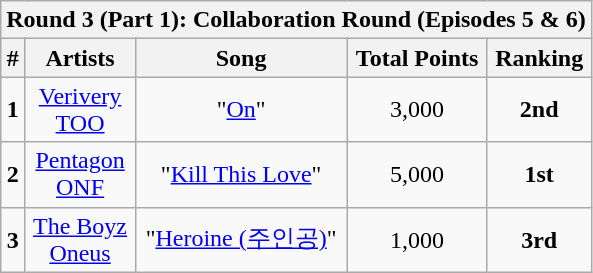<table Class ="wikitable sortable" style="text-align:center">
<tr>
<th colspan="5">Round 3 (Part 1): Collaboration Round (Episodes 5 & 6)</th>
</tr>
<tr>
<th>#</th>
<th>Artists</th>
<th>Song</th>
<th>Total Points</th>
<th>Ranking</th>
</tr>
<tr>
<td><strong>1</strong></td>
<td><a href='#'>Verivery</a><br><a href='#'>TOO</a></td>
<td>"<a href='#'>On</a>"<br></td>
<td>3,000</td>
<td><strong>2nd</strong></td>
</tr>
<tr>
<td><strong>2</strong></td>
<td><a href='#'>Pentagon</a><br><a href='#'>ONF</a></td>
<td>"<a href='#'>Kill This Love</a>"<br></td>
<td>5,000</td>
<td><strong>1st</strong></td>
</tr>
<tr>
<td><strong>3</strong></td>
<td><a href='#'>The Boyz</a><br><a href='#'>Oneus</a></td>
<td>"<a href='#'>Heroine (주인공)</a>"<br></td>
<td>1,000</td>
<td><strong>3rd</strong></td>
</tr>
</table>
